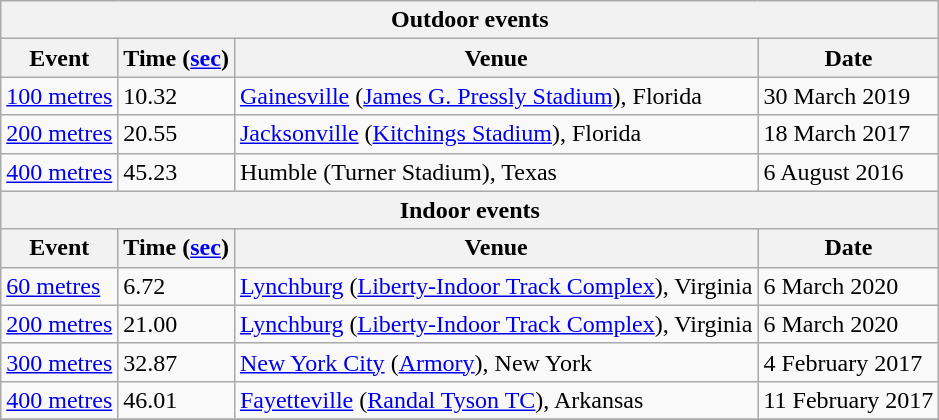<table class=wikitable>
<tr>
<th colspan=4>Outdoor events</th>
</tr>
<tr>
<th>Event</th>
<th>Time (<a href='#'>sec</a>)</th>
<th>Venue</th>
<th>Date</th>
</tr>
<tr>
<td><a href='#'>100 metres</a></td>
<td>10.32</td>
<td><a href='#'>Gainesville</a> (<a href='#'>James G. Pressly Stadium</a>), Florida</td>
<td>30 March 2019</td>
</tr>
<tr>
<td><a href='#'>200 metres</a></td>
<td>20.55</td>
<td><a href='#'>Jacksonville</a> (<a href='#'>Kitchings Stadium</a>), Florida</td>
<td>18 March 2017</td>
</tr>
<tr>
<td><a href='#'>400 metres</a></td>
<td>45.23</td>
<td>Humble (Turner Stadium), Texas</td>
<td>6 August 2016</td>
</tr>
<tr>
<th colspan=4>Indoor events</th>
</tr>
<tr>
<th>Event</th>
<th>Time (<a href='#'>sec</a>)</th>
<th>Venue</th>
<th>Date</th>
</tr>
<tr>
<td><a href='#'>60 metres</a></td>
<td>6.72</td>
<td><a href='#'>Lynchburg</a> (<a href='#'>Liberty-Indoor Track Complex</a>), Virginia</td>
<td>6 March 2020</td>
</tr>
<tr>
<td><a href='#'>200 metres</a></td>
<td>21.00</td>
<td><a href='#'>Lynchburg</a> (<a href='#'>Liberty-Indoor Track Complex</a>), Virginia</td>
<td>6 March 2020</td>
</tr>
<tr>
<td><a href='#'>300 metres</a></td>
<td>32.87</td>
<td><a href='#'>New York City</a> (<a href='#'>Armory</a>), New York</td>
<td>4 February 2017</td>
</tr>
<tr>
<td><a href='#'>400 metres</a></td>
<td>46.01</td>
<td><a href='#'>Fayetteville</a> (<a href='#'>Randal Tyson TC</a>), Arkansas</td>
<td>11 February 2017</td>
</tr>
<tr>
</tr>
</table>
